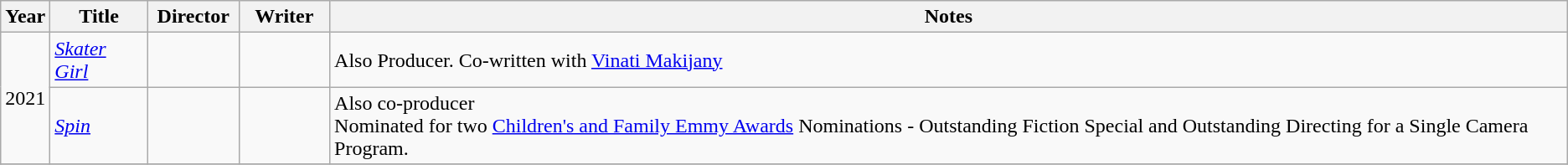<table class="wikitable">
<tr>
<th>Year</th>
<th>Title</th>
<th width=65>Director</th>
<th width=65>Writer</th>
<th>Notes</th>
</tr>
<tr>
<td rowspan="2">2021</td>
<td><em><a href='#'>Skater Girl</a></em></td>
<td></td>
<td></td>
<td>Also Producer. Co-written with <a href='#'>Vinati Makijany</a></td>
</tr>
<tr>
<td><em><a href='#'>Spin</a></em></td>
<td></td>
<td></td>
<td>Also co-producer<br>Nominated for two <a href='#'>Children's and Family Emmy Awards</a> Nominations - Outstanding Fiction Special
and Outstanding Directing for a Single Camera Program.</td>
</tr>
<tr>
</tr>
</table>
